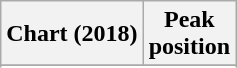<table class="wikitable sortable plainrowheaders" style="text-align:center">
<tr>
<th scope="col">Chart (2018)</th>
<th scope="col">Peak<br> position</th>
</tr>
<tr>
</tr>
<tr>
</tr>
<tr>
</tr>
<tr>
</tr>
<tr>
</tr>
<tr>
</tr>
<tr>
</tr>
</table>
